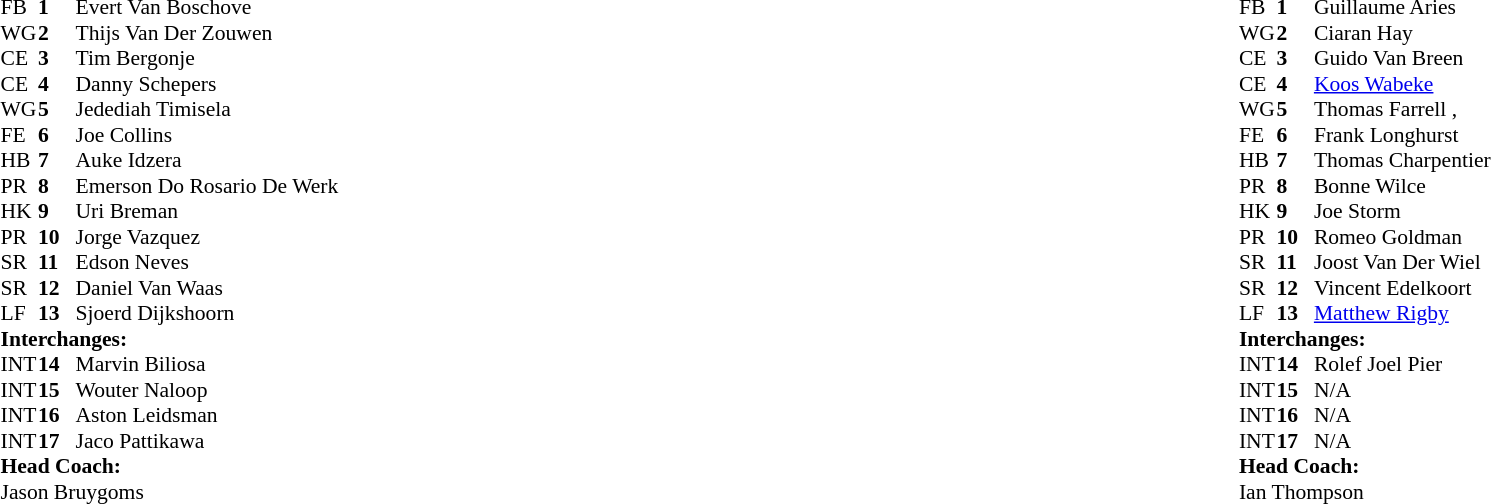<table style="width:100%">
<tr>
<td style="vertical-align:top;width:40%"><br><table style="font-size:90%" cellspacing="0" cellpadding="0">
<tr>
<th width=25></th>
<th width=25></th>
</tr>
<tr>
<td>FB</td>
<td><strong>1</strong></td>
<td> Evert Van Boschove</td>
</tr>
<tr>
<td>WG</td>
<td><strong>2</strong></td>
<td> Thijs Van Der Zouwen</td>
</tr>
<tr>
<td>CE</td>
<td><strong>3</strong></td>
<td> Tim Bergonje</td>
</tr>
<tr>
<td>CE</td>
<td><strong>4</strong></td>
<td> Danny Schepers</td>
</tr>
<tr>
<td>WG</td>
<td><strong>5</strong></td>
<td> Jedediah Timisela</td>
</tr>
<tr>
<td>FE</td>
<td><strong>6</strong></td>
<td> Joe Collins</td>
</tr>
<tr>
<td>HB</td>
<td><strong>7</strong></td>
<td> Auke Idzera</td>
</tr>
<tr>
<td>PR</td>
<td><strong>8</strong></td>
<td> Emerson Do Rosario De Werk</td>
</tr>
<tr>
<td>HK</td>
<td><strong>9</strong></td>
<td> Uri Breman</td>
</tr>
<tr>
<td>PR</td>
<td><strong>10</strong></td>
<td> Jorge Vazquez</td>
</tr>
<tr>
<td>SR</td>
<td><strong>11</strong></td>
<td> Edson Neves</td>
</tr>
<tr>
<td>SR</td>
<td><strong>12</strong></td>
<td> Daniel Van Waas</td>
</tr>
<tr>
<td>LF</td>
<td><strong>13</strong></td>
<td> Sjoerd Dijkshoorn</td>
</tr>
<tr>
<td colspan="3"><strong>Interchanges:</strong></td>
</tr>
<tr>
<td>INT</td>
<td><strong>14</strong></td>
<td> Marvin Biliosa</td>
</tr>
<tr>
<td>INT</td>
<td><strong>15</strong></td>
<td> Wouter Naloop</td>
</tr>
<tr>
<td>INT</td>
<td><strong>16</strong></td>
<td> Aston Leidsman</td>
</tr>
<tr>
<td>INT</td>
<td><strong>17</strong></td>
<td> Jaco Pattikawa</td>
</tr>
<tr>
<td colspan=3><strong>Head Coach:</strong></td>
</tr>
<tr>
<td colspan=4> Jason Bruygoms</td>
</tr>
</table>
</td>
<td style="vertical-align:top; width:50%"><br><table cellspacing="0" cellpadding="0" style="font-size:90%; margin:auto">
<tr>
<th width=25></th>
<th width=25></th>
</tr>
<tr>
<td>FB</td>
<td><strong>1</strong></td>
<td> Guillaume Aries</td>
</tr>
<tr>
<td>WG</td>
<td><strong>2</strong></td>
<td> Ciaran Hay</td>
</tr>
<tr>
<td>CE</td>
<td><strong>3</strong></td>
<td> Guido Van Breen</td>
</tr>
<tr>
<td>CE</td>
<td><strong>4</strong></td>
<td> <a href='#'>Koos Wabeke</a></td>
</tr>
<tr>
<td>WG</td>
<td><strong>5</strong></td>
<td> Thomas Farrell , </td>
</tr>
<tr>
<td>FE</td>
<td><strong>6</strong></td>
<td> Frank Longhurst</td>
</tr>
<tr>
<td>HB</td>
<td><strong>7</strong></td>
<td> Thomas Charpentier</td>
</tr>
<tr>
<td>PR</td>
<td><strong>8</strong></td>
<td> Bonne Wilce </td>
</tr>
<tr>
<td>HK</td>
<td><strong>9</strong></td>
<td> Joe Storm</td>
</tr>
<tr>
<td>PR</td>
<td><strong>10</strong></td>
<td> Romeo Goldman</td>
</tr>
<tr>
<td>SR</td>
<td><strong>11</strong></td>
<td> Joost Van Der Wiel</td>
</tr>
<tr>
<td>SR</td>
<td><strong>12</strong></td>
<td> Vincent Edelkoort</td>
</tr>
<tr>
<td>LF</td>
<td><strong>13</strong></td>
<td> <a href='#'>Matthew Rigby</a> </td>
</tr>
<tr>
<td colspan="3"><strong>Interchanges:</strong></td>
</tr>
<tr>
<td>INT</td>
<td><strong>14</strong></td>
<td> Rolef Joel Pier</td>
</tr>
<tr>
<td>INT</td>
<td><strong>15</strong></td>
<td> N/A</td>
</tr>
<tr>
<td>INT</td>
<td><strong>16</strong></td>
<td> N/A</td>
</tr>
<tr>
<td>INT</td>
<td><strong>17</strong></td>
<td> N/A</td>
</tr>
<tr>
<td colspan=3><strong>Head Coach:</strong></td>
</tr>
<tr>
<td colspan=4> Ian Thompson</td>
</tr>
</table>
</td>
</tr>
</table>
